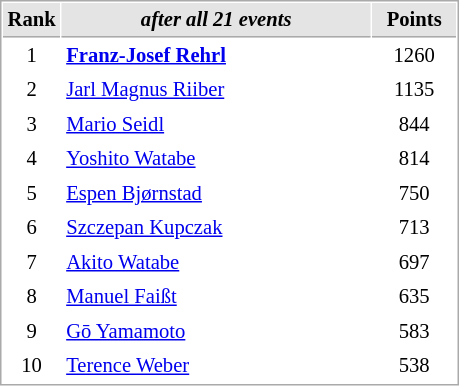<table cellspacing="1" cellpadding="3" style="border:1px solid #AAAAAA;font-size:86%">
<tr style="background-color: #E4E4E4;">
<th style="border-bottom:1px solid #AAAAAA; width: 10px;">Rank</th>
<th style="border-bottom:1px solid #AAAAAA; width: 200px;"><em>after all 21 events</em></th>
<th style="border-bottom:1px solid #AAAAAA; width: 50px;">Points</th>
</tr>
<tr>
<td align=center>1</td>
<td><strong> <a href='#'>Franz-Josef Rehrl</a></strong></td>
<td align=center>1260</td>
</tr>
<tr>
<td align=center>2</td>
<td> <a href='#'>Jarl Magnus Riiber</a></td>
<td align=center>1135</td>
</tr>
<tr>
<td align=center>3</td>
<td> <a href='#'>Mario Seidl</a></td>
<td align=center>844</td>
</tr>
<tr>
<td align=center>4</td>
<td> <a href='#'>Yoshito Watabe</a></td>
<td align=center>814</td>
</tr>
<tr>
<td align=center>5</td>
<td> <a href='#'>Espen Bjørnstad</a></td>
<td align=center>750</td>
</tr>
<tr>
<td align=center>6</td>
<td> <a href='#'>Szczepan Kupczak</a></td>
<td align=center>713</td>
</tr>
<tr>
<td align=center>7</td>
<td> <a href='#'>Akito Watabe</a></td>
<td align=center>697</td>
</tr>
<tr>
<td align=center>8</td>
<td> <a href='#'>Manuel Faißt</a></td>
<td align=center>635</td>
</tr>
<tr>
<td align=center>9</td>
<td> <a href='#'>Gō Yamamoto</a></td>
<td align=center>583</td>
</tr>
<tr>
<td align=center>10</td>
<td> <a href='#'>Terence Weber</a></td>
<td align=center>538</td>
</tr>
</table>
